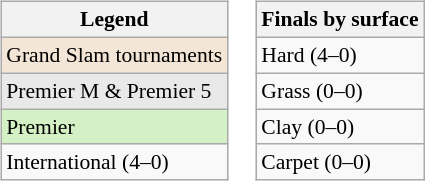<table>
<tr valign=top>
<td><br><table class=wikitable style="font-size:90%">
<tr>
<th>Legend</th>
</tr>
<tr>
<td style="background:#f3e6d7;">Grand Slam tournaments</td>
</tr>
<tr>
<td style="background:#e9e9e9;">Premier M & Premier 5</td>
</tr>
<tr>
<td style="background:#d4f1c5;">Premier</td>
</tr>
<tr>
<td>International (4–0)</td>
</tr>
</table>
</td>
<td><br><table class=wikitable style="font-size:90%">
<tr>
<th>Finals by surface</th>
</tr>
<tr>
<td>Hard (4–0)</td>
</tr>
<tr>
<td>Grass (0–0)</td>
</tr>
<tr>
<td>Clay (0–0)</td>
</tr>
<tr>
<td>Carpet (0–0)</td>
</tr>
</table>
</td>
</tr>
</table>
